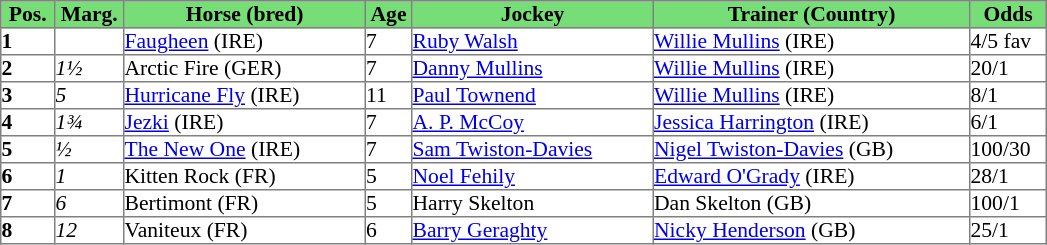<table border="1" cellpadding="0" style="border-collapse: collapse; font-size:90%">
<tr style="background:#7d7; text-align:center;">
<td style="width:35px;"><strong>Pos.</strong></td>
<td style="width:45px;"><strong>Marg.</strong></td>
<td style="width:160px;"><strong>Horse (bred)</strong></td>
<td style="width:30px;"><strong>Age</strong></td>
<td style="width:160px;"><strong>Jockey</strong></td>
<td style="width:210px;"><strong>Trainer (Country)</strong></td>
<td style="width:50px;"><strong>Odds</strong></td>
</tr>
<tr>
<td><strong>1</strong></td>
<td></td>
<td><a href='#'>Faugheen</a> (IRE)</td>
<td>7</td>
<td><a href='#'>Ruby Walsh</a></td>
<td><a href='#'>Willie Mullins</a> (IRE)</td>
<td>4/5 fav</td>
</tr>
<tr>
<td><strong>2</strong></td>
<td><em>1½</em></td>
<td>Arctic Fire (GER)</td>
<td>7</td>
<td><a href='#'>Danny Mullins</a></td>
<td><a href='#'>Willie Mullins</a> (IRE)</td>
<td>20/1</td>
</tr>
<tr>
<td><strong>3</strong></td>
<td><em>5</em></td>
<td><a href='#'>Hurricane Fly</a> (IRE)</td>
<td>11</td>
<td><a href='#'>Paul Townend</a></td>
<td><a href='#'>Willie Mullins</a> (IRE)</td>
<td>8/1</td>
</tr>
<tr>
<td><strong>4</strong></td>
<td><em>1¾</em></td>
<td><a href='#'>Jezki</a> (IRE)</td>
<td>7</td>
<td><a href='#'>A. P. McCoy</a></td>
<td><a href='#'>Jessica Harrington</a> (IRE)</td>
<td>6/1</td>
</tr>
<tr>
<td><strong>5</strong></td>
<td><em>½</em></td>
<td><a href='#'>The New One</a> (IRE)</td>
<td>7</td>
<td><a href='#'>Sam Twiston-Davies</a></td>
<td><a href='#'>Nigel Twiston-Davies</a> (GB)</td>
<td>100/30</td>
</tr>
<tr>
<td><strong>6</strong></td>
<td><em>1</em></td>
<td>Kitten Rock (FR)</td>
<td>5</td>
<td><a href='#'>Noel Fehily</a></td>
<td><a href='#'>Edward O'Grady</a> (IRE)</td>
<td>28/1</td>
</tr>
<tr>
<td><strong>7</strong></td>
<td><em>6</em></td>
<td>Bertimont (FR)</td>
<td>5</td>
<td>Harry Skelton</td>
<td>Dan Skelton (GB)</td>
<td>100/1</td>
</tr>
<tr>
<td><strong>8</strong></td>
<td><em>12</em></td>
<td>Vaniteux (FR)</td>
<td>6</td>
<td><a href='#'>Barry Geraghty</a></td>
<td><a href='#'>Nicky Henderson</a> (GB)</td>
<td>25/1</td>
</tr>
</table>
